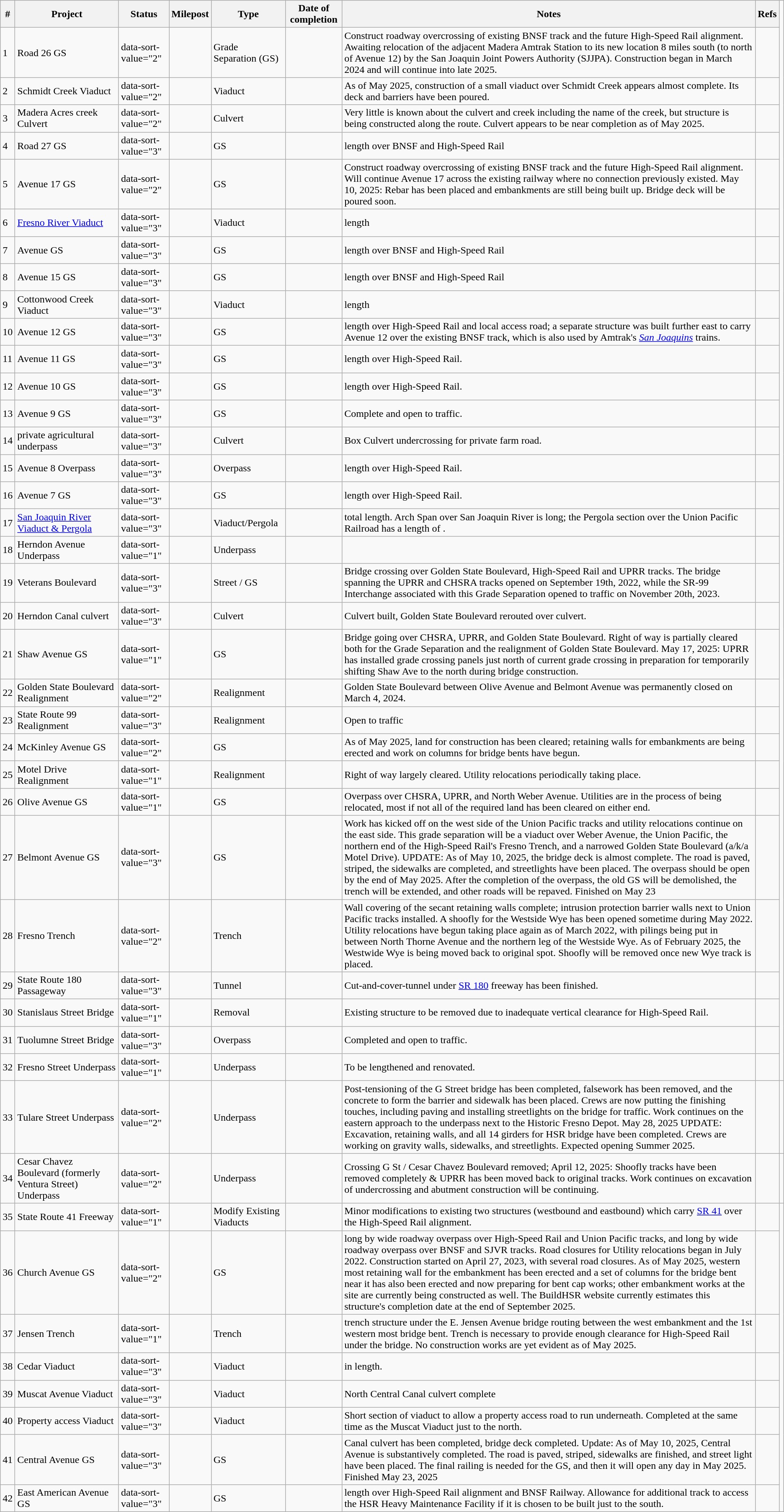<table class="wikitable sortable">
<tr>
<th>#</th>
<th>Project</th>
<th>Status</th>
<th>Milepost</th>
<th>Type</th>
<th>Date of completion</th>
<th>Notes</th>
<th>Refs</th>
</tr>
<tr>
<td>1</td>
<td>Road 26 GS</td>
<td>data-sort-value="2" </td>
<td></td>
<td>Grade Separation (GS)</td>
<td></td>
<td>Construct roadway overcrossing of existing BNSF track and the future High-Speed Rail alignment. Awaiting relocation of the adjacent Madera Amtrak Station to its new location 8 miles south (to north of Avenue 12) by the San Joaquin Joint Powers Authority (SJJPA). Construction began in March 2024 and will continue into late 2025.</td>
<td></td>
</tr>
<tr>
<td>2</td>
<td>Schmidt Creek Viaduct</td>
<td>data-sort-value="2" </td>
<td></td>
<td>Viaduct</td>
<td></td>
<td>As of May 2025, construction of a small viaduct over Schmidt Creek appears almost complete. Its deck and barriers have been poured.</td>
<td></td>
</tr>
<tr>
<td>3</td>
<td>Madera Acres creek Culvert</td>
<td>data-sort-value="2" </td>
<td></td>
<td>Culvert</td>
<td></td>
<td>Very little is known about the culvert and creek including the name of the creek, but structure is being constructed along the route. Culvert appears to be near completion as of May 2025.</td>
<td></td>
</tr>
<tr>
<td>4</td>
<td>Road 27 GS</td>
<td>data-sort-value="3" </td>
<td></td>
<td>GS</td>
<td></td>
<td> length over BNSF and High-Speed Rail</td>
<td></td>
</tr>
<tr>
<td>5</td>
<td>Avenue 17 GS</td>
<td>data-sort-value="2" </td>
<td></td>
<td>GS</td>
<td></td>
<td>Construct roadway overcrossing of existing BNSF track and the future High-Speed Rail alignment. Will continue Avenue 17 across the existing railway where no connection previously existed. May 10, 2025: Rebar has been placed and embankments are still being built up. Bridge deck will be poured soon.</td>
<td></td>
</tr>
<tr>
<td>6</td>
<td><a href='#'>Fresno River Viaduct</a></td>
<td>data-sort-value="3" </td>
<td></td>
<td>Viaduct</td>
<td></td>
<td> length</td>
<td></td>
</tr>
<tr>
<td>7</td>
<td>Avenue  GS</td>
<td>data-sort-value="3" </td>
<td></td>
<td>GS</td>
<td></td>
<td> length over BNSF and High-Speed Rail</td>
<td></td>
</tr>
<tr>
<td>8</td>
<td>Avenue 15 GS</td>
<td>data-sort-value="3" </td>
<td></td>
<td>GS</td>
<td></td>
<td> length over BNSF and High-Speed Rail</td>
<td></td>
</tr>
<tr>
<td>9</td>
<td>Cottonwood Creek Viaduct</td>
<td>data-sort-value="3" </td>
<td></td>
<td>Viaduct</td>
<td></td>
<td> length</td>
<td></td>
</tr>
<tr>
<td>10</td>
<td>Avenue 12 GS</td>
<td>data-sort-value="3" </td>
<td></td>
<td>GS</td>
<td></td>
<td> length over High-Speed Rail and local access road; a separate structure was built further east to carry Avenue 12 over the existing BNSF track, which is also used by Amtrak's <em><a href='#'>San Joaquins</a></em> trains.</td>
<td></td>
</tr>
<tr>
<td>11</td>
<td>Avenue 11 GS</td>
<td>data-sort-value="3" </td>
<td></td>
<td>GS</td>
<td></td>
<td> length over High-Speed Rail.</td>
<td></td>
</tr>
<tr>
<td>12</td>
<td>Avenue 10 GS</td>
<td>data-sort-value="3" </td>
<td></td>
<td>GS</td>
<td></td>
<td> length over High-Speed Rail.</td>
<td></td>
</tr>
<tr>
<td>13</td>
<td>Avenue 9 GS</td>
<td>data-sort-value="3" </td>
<td></td>
<td>GS</td>
<td></td>
<td>Complete and open to traffic.</td>
<td></td>
</tr>
<tr>
<td>14</td>
<td>private agricultural underpass</td>
<td>data-sort-value="3" </td>
<td></td>
<td>Culvert</td>
<td></td>
<td>Box Culvert undercrossing for private farm road.</td>
<td></td>
</tr>
<tr>
<td>15</td>
<td>Avenue 8 Overpass</td>
<td>data-sort-value="3" </td>
<td></td>
<td>Overpass</td>
<td></td>
<td> length over High-Speed Rail.</td>
<td></td>
</tr>
<tr>
<td>16</td>
<td>Avenue 7 GS</td>
<td>data-sort-value="3" </td>
<td></td>
<td>GS</td>
<td></td>
<td> length over High-Speed Rail.</td>
<td></td>
</tr>
<tr>
<td>17</td>
<td><a href='#'>San Joaquin River Viaduct & Pergola</a></td>
<td>data-sort-value="3" </td>
<td></td>
<td>Viaduct/Pergola</td>
<td></td>
<td> total length. Arch Span over San Joaquin River is  long; the Pergola section over the Union Pacific Railroad has a length of .</td>
<td></td>
</tr>
<tr>
<td>18</td>
<td>Herndon Avenue Underpass</td>
<td>data-sort-value="1" </td>
<td></td>
<td>Underpass</td>
<td></td>
<td></td>
<td></td>
</tr>
<tr>
<td>19</td>
<td>Veterans Boulevard</td>
<td>data-sort-value="3" </td>
<td></td>
<td>Street / GS</td>
<td></td>
<td>Bridge crossing over Golden State Boulevard, High-Speed Rail and UPRR tracks. The bridge spanning the UPRR and CHSRA tracks opened on September 19th, 2022, while the SR-99 Interchange associated with this Grade Separation opened to traffic on November 20th, 2023.</td>
<td></td>
</tr>
<tr>
<td>20</td>
<td>Herndon Canal culvert</td>
<td>data-sort-value="3" </td>
<td></td>
<td>Culvert</td>
<td></td>
<td>Culvert built, Golden State Boulevard rerouted over culvert.</td>
<td></td>
</tr>
<tr>
<td>21</td>
<td>Shaw Avenue GS</td>
<td>data-sort-value="1" </td>
<td></td>
<td>GS</td>
<td></td>
<td>Bridge going over CHSRA, UPRR, and Golden State Boulevard. Right of way is partially cleared both for the Grade Separation and the realignment of Golden State Boulevard. May 17, 2025: UPRR has installed grade crossing panels just north of current grade crossing in preparation for temporarily shifting Shaw Ave to the north during bridge construction.</td>
<td></td>
</tr>
<tr>
<td>22</td>
<td>Golden State Boulevard Realignment</td>
<td>data-sort-value="2" </td>
<td></td>
<td>Realignment</td>
<td></td>
<td>Golden State Boulevard between Olive Avenue and Belmont Avenue was permanently closed on March 4, 2024.</td>
<td></td>
</tr>
<tr>
<td>23</td>
<td>State Route 99 Realignment</td>
<td>data-sort-value="3" </td>
<td></td>
<td>Realignment</td>
<td></td>
<td>Open to traffic</td>
<td></td>
</tr>
<tr>
<td>24</td>
<td>McKinley Avenue GS</td>
<td>data-sort-value="2" </td>
<td></td>
<td>GS</td>
<td></td>
<td>As of May 2025, land for construction has been cleared; retaining walls for embankments are being erected and work on columns for bridge bents have begun.</td>
<td></td>
</tr>
<tr>
<td>25</td>
<td>Motel Drive Realignment</td>
<td>data-sort-value="1" </td>
<td></td>
<td>Realignment</td>
<td></td>
<td>Right of way largely cleared. Utility relocations periodically taking place.</td>
<td></td>
</tr>
<tr>
<td>26</td>
<td>Olive Avenue GS</td>
<td>data-sort-value="1" </td>
<td></td>
<td>GS</td>
<td></td>
<td>Overpass over CHSRA, UPRR, and North Weber Avenue. Utilities are in the process of being relocated, most if not all of the required land has been cleared on either end.</td>
<td></td>
</tr>
<tr>
<td>27</td>
<td>Belmont Avenue GS</td>
<td>data-sort-value="3" </td>
<td></td>
<td>GS</td>
<td></td>
<td>Work has kicked off on the west side of the Union Pacific tracks and utility relocations continue on the east side. This grade separation will be a viaduct over Weber Avenue, the Union Pacific, the northern end of the High-Speed Rail's Fresno Trench, and a narrowed Golden State Boulevard (a/k/a Motel Drive). UPDATE: As of May 10, 2025, the bridge deck is almost complete. The road is paved, striped, the sidewalks are completed, and streetlights have been placed. The overpass should be open by the end of May 2025. After the completion of the overpass, the old GS will be demolished, the trench will be extended, and other roads will be repaved. Finished on May 23</td>
<td></td>
</tr>
<tr>
<td>28</td>
<td>Fresno Trench</td>
<td>data-sort-value="2" </td>
<td></td>
<td>Trench</td>
<td></td>
<td>Wall covering of the secant retaining walls complete; intrusion protection barrier walls next to Union Pacific tracks installed. A shoofly for the Westside Wye has been opened sometime during May 2022. Utility relocations have begun taking place again as of March 2022, with pilings being put in between North Thorne Avenue and the northern leg of the Westside Wye. As of February 2025, the Westwide Wye is being moved back to original spot. Shoofly will be removed once new Wye track is placed.</td>
<td></td>
</tr>
<tr>
<td>29</td>
<td>State Route 180 Passageway</td>
<td>data-sort-value="3" </td>
<td></td>
<td>Tunnel</td>
<td></td>
<td>Cut-and-cover-tunnel under <a href='#'>SR 180</a> freeway has been finished.</td>
<td></td>
</tr>
<tr>
<td>30</td>
<td>Stanislaus Street Bridge</td>
<td>data-sort-value="1" </td>
<td></td>
<td>Removal</td>
<td></td>
<td>Existing structure to be removed due to inadequate vertical clearance for High-Speed Rail.</td>
<td></td>
</tr>
<tr>
<td>31</td>
<td>Tuolumne Street Bridge</td>
<td>data-sort-value="3" </td>
<td></td>
<td>Overpass</td>
<td></td>
<td>Completed and open to traffic.</td>
<td></td>
</tr>
<tr>
<td>32</td>
<td>Fresno Street Underpass</td>
<td>data-sort-value="1" </td>
<td></td>
<td>Underpass</td>
<td></td>
<td>To be lengthened and renovated.</td>
<td></td>
</tr>
<tr>
<td>33</td>
<td>Tulare Street Underpass</td>
<td>data-sort-value="2" </td>
<td></td>
<td>Underpass</td>
<td></td>
<td>Post-tensioning of the G Street bridge has been completed, falsework has been removed, and the concrete to form the barrier and sidewalk has been placed. Crews are now putting the finishing touches, including paving and installing streetlights on the bridge for traffic. Work continues on the eastern approach to the underpass next to the Historic Fresno Depot. May 28, 2025 UPDATE: Excavation, retaining walls, and all 14 girders for HSR bridge have been completed. Crews are working on gravity walls, sidewalks, and streetlights. Expected opening Summer 2025.</td>
<td></td>
<td></td>
</tr>
<tr>
<td>34</td>
<td>Cesar Chavez Boulevard (formerly Ventura Street) Underpass</td>
<td>data-sort-value="2" </td>
<td></td>
<td>Underpass</td>
<td></td>
<td>Crossing G St / Cesar Chavez Boulevard removed; April 12, 2025: Shoofly tracks have been removed completely & UPRR has been moved back to original tracks. Work continues on excavation of undercrossing and abutment construction will be continuing.</td>
<td><br></td>
<td></td>
</tr>
<tr>
<td>35</td>
<td>State Route 41 Freeway</td>
<td>data-sort-value="1" </td>
<td></td>
<td>Modify Existing Viaducts</td>
<td></td>
<td>Minor modifications to existing two structures (westbound and eastbound) which carry <a href='#'>SR 41</a> over the High-Speed Rail alignment.</td>
<td></td>
</tr>
<tr>
<td>36</td>
<td>Church Avenue GS</td>
<td>data-sort-value="2" </td>
<td></td>
<td>GS</td>
<td></td>
<td> long by  wide roadway overpass over High-Speed Rail and Union Pacific tracks, and  long by  wide roadway overpass over BNSF and SJVR tracks. Road closures for Utility relocations began in July 2022. Construction started on April 27, 2023, with several road closures. As of May 2025, western most retaining wall for the embankment has been erected and a set of columns for the bridge bent near it has also been erected and now preparing for bent cap works; other embankment works at the site are currently being constructed as well. The BuildHSR website currently estimates this structure's completion date at the end of September 2025.</td>
<td></td>
</tr>
<tr>
<td>37</td>
<td>Jensen Trench</td>
<td>data-sort-value="1" </td>
<td></td>
<td>Trench</td>
<td></td>
<td> trench structure under the E. Jensen Avenue bridge routing between the west embankment and the 1st western most bridge bent. Trench is necessary to provide enough clearance for High-Speed Rail under the bridge. No construction works are yet evident as of May 2025.</td>
<td></td>
</tr>
<tr>
<td>38</td>
<td>Cedar Viaduct</td>
<td>data-sort-value="3" </td>
<td></td>
<td>Viaduct</td>
<td></td>
<td> in length.</td>
<td></td>
</tr>
<tr>
<td>39</td>
<td>Muscat Avenue Viaduct</td>
<td>data-sort-value="3" </td>
<td></td>
<td>Viaduct</td>
<td></td>
<td>North Central Canal culvert complete</td>
<td></td>
</tr>
<tr>
<td>40</td>
<td>Property access Viaduct</td>
<td>data-sort-value="3" </td>
<td></td>
<td>Viaduct</td>
<td></td>
<td>Short section of viaduct to allow a property access road to run underneath. Completed at the same time as the Muscat Viaduct just to the north.</td>
<td></td>
</tr>
<tr>
<td>41</td>
<td>Central Avenue GS</td>
<td>data-sort-value="3" </td>
<td></td>
<td>GS</td>
<td></td>
<td>Canal culvert has been completed, bridge deck completed. Update: As of May 10, 2025, Central Avenue is substantively completed. The road is paved, striped, sidewalks are finished, and street light have been placed. The final railing is needed for the GS, and then it will open any day in May 2025. Finished May 23, 2025</td>
<td> </td>
</tr>
<tr>
<td>42</td>
<td>East American Avenue GS</td>
<td>data-sort-value="3" </td>
<td></td>
<td>GS</td>
<td></td>
<td> length over High-Speed Rail alignment and BNSF Railway. Allowance for additional track to access the HSR Heavy Maintenance Facility if it is chosen to be built just to the south.</td>
<td></td>
</tr>
</table>
